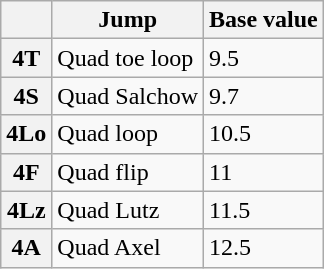<table class="wikitable unsortable">
<tr>
<th scope="col"></th>
<th scope="col">Jump</th>
<th scope="col">Base value</th>
</tr>
<tr>
<th scope="row">4T</th>
<td>Quad toe loop</td>
<td>9.5</td>
</tr>
<tr>
<th scope="row">4S</th>
<td>Quad Salchow</td>
<td>9.7</td>
</tr>
<tr>
<th scope="row">4Lo</th>
<td>Quad loop</td>
<td>10.5</td>
</tr>
<tr>
<th scope="row">4F</th>
<td>Quad flip</td>
<td>11</td>
</tr>
<tr>
<th scope="row">4Lz</th>
<td>Quad Lutz</td>
<td>11.5</td>
</tr>
<tr>
<th scope="row">4A</th>
<td>Quad Axel</td>
<td>12.5</td>
</tr>
</table>
